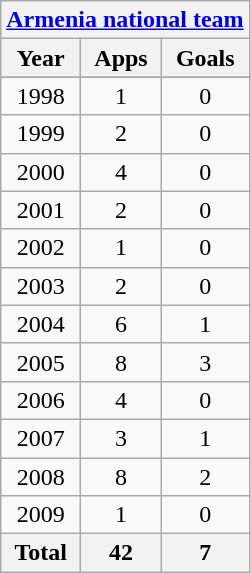<table class="wikitable" style="text-align:center">
<tr>
<th colspan=3><a href='#'>Armenia national team</a></th>
</tr>
<tr>
<th>Year</th>
<th>Apps</th>
<th>Goals</th>
</tr>
<tr>
</tr>
<tr>
<td>1998</td>
<td>1</td>
<td>0</td>
</tr>
<tr>
<td>1999</td>
<td>2</td>
<td>0</td>
</tr>
<tr>
<td>2000</td>
<td>4</td>
<td>0</td>
</tr>
<tr>
<td>2001</td>
<td>2</td>
<td>0</td>
</tr>
<tr>
<td>2002</td>
<td>1</td>
<td>0</td>
</tr>
<tr>
<td>2003</td>
<td>2</td>
<td>0</td>
</tr>
<tr>
<td>2004</td>
<td>6</td>
<td>1</td>
</tr>
<tr>
<td>2005</td>
<td>8</td>
<td>3</td>
</tr>
<tr>
<td>2006</td>
<td>4</td>
<td>0</td>
</tr>
<tr>
<td>2007</td>
<td>3</td>
<td>1</td>
</tr>
<tr>
<td>2008</td>
<td>8</td>
<td>2</td>
</tr>
<tr>
<td>2009</td>
<td>1</td>
<td>0</td>
</tr>
<tr>
<th>Total</th>
<th>42</th>
<th>7</th>
</tr>
</table>
